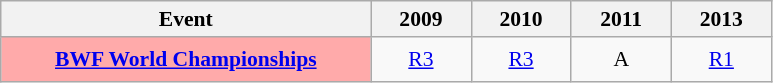<table class="wikitable" style="font-size: 90%; text-align:center">
<tr>
<th>Event</th>
<th>2009</th>
<th>2010</th>
<th>2011</th>
<th>2013</th>
</tr>
<tr style="height: 30px;">
<td bgcolor=FFAAAA style="width: 240px;align=left"><strong><a href='#'>BWF World Championships</a></strong></td>
<td style="width: 60px"><a href='#'>R3</a></td>
<td style="width: 60px"><a href='#'>R3</a></td>
<td style="width: 60px">A</td>
<td style="width: 60px"><a href='#'>R1</a></td>
</tr>
</table>
